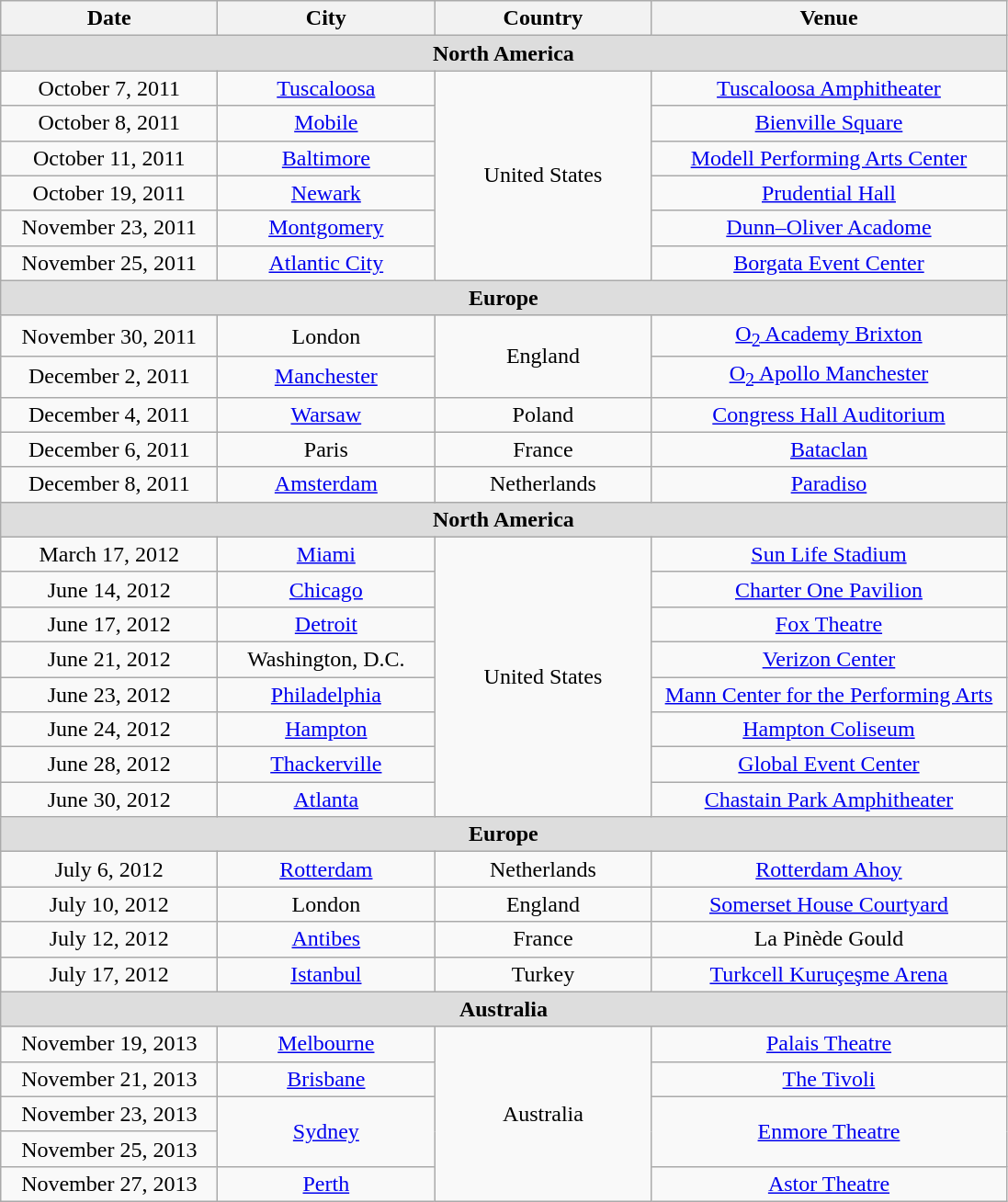<table class="wikitable" style="text-align:center;">
<tr>
<th style="width:150px;">Date</th>
<th style="width:150px;">City</th>
<th style="width:150px;">Country</th>
<th style="width:250px;">Venue</th>
</tr>
<tr bgcolor="#DDDDDD">
<td colspan=4><strong>North America</strong></td>
</tr>
<tr>
<td>October 7, 2011</td>
<td><a href='#'>Tuscaloosa</a></td>
<td rowspan="6">United States</td>
<td><a href='#'>Tuscaloosa Amphitheater</a></td>
</tr>
<tr>
<td>October 8, 2011</td>
<td><a href='#'>Mobile</a></td>
<td><a href='#'>Bienville Square</a></td>
</tr>
<tr>
<td>October 11, 2011</td>
<td><a href='#'>Baltimore</a></td>
<td><a href='#'>Modell Performing Arts Center</a></td>
</tr>
<tr>
<td>October 19, 2011</td>
<td><a href='#'>Newark</a></td>
<td><a href='#'>Prudential Hall</a></td>
</tr>
<tr>
<td>November 23, 2011</td>
<td><a href='#'>Montgomery</a></td>
<td><a href='#'>Dunn–Oliver Acadome</a></td>
</tr>
<tr>
<td>November 25, 2011</td>
<td><a href='#'>Atlantic City</a></td>
<td><a href='#'>Borgata Event Center</a></td>
</tr>
<tr bgcolor="#DDDDDD">
<td colspan=4><strong>Europe</strong></td>
</tr>
<tr>
<td>November 30, 2011</td>
<td>London</td>
<td rowspan="2">England</td>
<td><a href='#'>O<sub>2</sub> Academy Brixton</a></td>
</tr>
<tr>
<td>December 2, 2011</td>
<td><a href='#'>Manchester</a></td>
<td><a href='#'>O<sub>2</sub> Apollo Manchester</a></td>
</tr>
<tr>
<td>December 4, 2011</td>
<td><a href='#'>Warsaw</a></td>
<td>Poland</td>
<td><a href='#'>Congress Hall Auditorium</a></td>
</tr>
<tr>
<td>December 6, 2011</td>
<td>Paris</td>
<td>France</td>
<td><a href='#'>Bataclan</a></td>
</tr>
<tr>
<td>December 8, 2011</td>
<td><a href='#'>Amsterdam</a></td>
<td>Netherlands</td>
<td><a href='#'>Paradiso</a></td>
</tr>
<tr bgcolor="#DDDDDD">
<td colspan=4><strong>North America</strong></td>
</tr>
<tr>
<td>March 17, 2012</td>
<td><a href='#'>Miami</a></td>
<td rowspan="8">United States</td>
<td><a href='#'>Sun Life Stadium</a></td>
</tr>
<tr>
<td>June 14, 2012</td>
<td><a href='#'>Chicago</a></td>
<td><a href='#'>Charter One Pavilion</a></td>
</tr>
<tr>
<td>June 17, 2012</td>
<td><a href='#'>Detroit</a></td>
<td><a href='#'>Fox Theatre</a></td>
</tr>
<tr>
<td>June 21, 2012</td>
<td>Washington, D.C.</td>
<td><a href='#'>Verizon Center</a></td>
</tr>
<tr>
<td>June 23, 2012</td>
<td><a href='#'>Philadelphia</a></td>
<td><a href='#'>Mann Center for the Performing Arts</a></td>
</tr>
<tr>
<td>June 24, 2012</td>
<td><a href='#'>Hampton</a></td>
<td><a href='#'>Hampton Coliseum</a></td>
</tr>
<tr>
<td>June 28, 2012</td>
<td><a href='#'>Thackerville</a></td>
<td><a href='#'>Global Event Center</a></td>
</tr>
<tr>
<td>June 30, 2012</td>
<td><a href='#'>Atlanta</a></td>
<td><a href='#'>Chastain Park Amphitheater</a></td>
</tr>
<tr bgcolor="#DDDDDD">
<td colspan=4><strong>Europe</strong></td>
</tr>
<tr>
<td>July 6, 2012</td>
<td><a href='#'>Rotterdam</a></td>
<td>Netherlands</td>
<td><a href='#'>Rotterdam Ahoy</a></td>
</tr>
<tr>
<td>July 10, 2012</td>
<td>London</td>
<td>England</td>
<td><a href='#'>Somerset House Courtyard</a></td>
</tr>
<tr>
<td>July 12, 2012</td>
<td><a href='#'>Antibes</a></td>
<td>France</td>
<td>La Pinède Gould</td>
</tr>
<tr>
<td>July 17, 2012</td>
<td><a href='#'>Istanbul</a></td>
<td>Turkey</td>
<td><a href='#'>Turkcell Kuruçeşme Arena</a></td>
</tr>
<tr bgcolor="#DDDDDD">
<td colspan=4><strong>Australia</strong></td>
</tr>
<tr>
<td>November 19, 2013</td>
<td><a href='#'>Melbourne</a></td>
<td rowspan="5">Australia</td>
<td><a href='#'>Palais Theatre</a></td>
</tr>
<tr>
<td>November 21, 2013</td>
<td><a href='#'>Brisbane</a></td>
<td><a href='#'>The Tivoli</a></td>
</tr>
<tr>
<td>November 23, 2013</td>
<td rowspan="2"><a href='#'>Sydney</a></td>
<td rowspan="2"><a href='#'>Enmore Theatre</a></td>
</tr>
<tr>
<td>November 25, 2013</td>
</tr>
<tr>
<td>November 27, 2013</td>
<td><a href='#'>Perth</a></td>
<td><a href='#'>Astor Theatre</a></td>
</tr>
</table>
